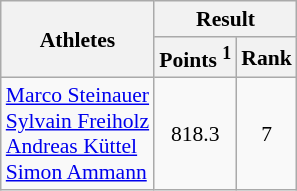<table class="wikitable" style="font-size:90%">
<tr>
<th rowspan=2>Athletes</th>
<th colspan=2>Result</th>
</tr>
<tr>
<th>Points <sup>1</sup></th>
<th>Rank</th>
</tr>
<tr>
<td><a href='#'>Marco Steinauer</a><br><a href='#'>Sylvain Freiholz</a><br><a href='#'>Andreas Küttel</a><br><a href='#'>Simon Ammann</a></td>
<td align=center>818.3</td>
<td align=center>7</td>
</tr>
</table>
